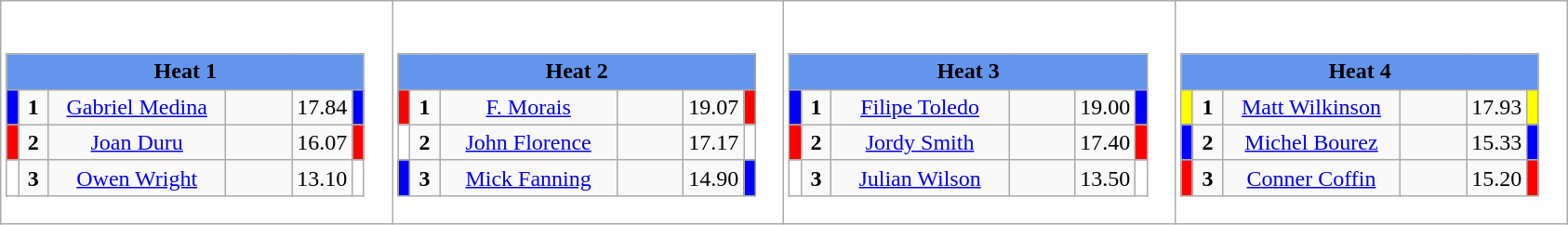<table class="wikitable" style="background:#fff;">
<tr>
<td style="margin: 1em auto;"><div><br><table class="wikitable">
<tr>
<td colspan="6"  style="text-align:center; background:#6495ed;"><strong>Heat 1</strong></td>
</tr>
<tr>
<td style="width:01px; background: #00f;"></td>
<td style="width:14px; text-align:center;"><strong>1</strong></td>
<td style="width:120px; text-align:center;"><a href='#'>Gabriel Medina</a></td>
<td style="width:40px; text-align:center;"></td>
<td style="width:20px; text-align:center;">17.84</td>
<td style="width:01px; background: #00f;"></td>
</tr>
<tr>
<td style="width:01px; background: #f00;"></td>
<td style="width:14px; text-align:center;"><strong>2</strong></td>
<td style="width:120px; text-align:center;"><a href='#'>Joan Duru</a></td>
<td style="width:40px; text-align:center;"></td>
<td style="width:20px; text-align:center;">16.07</td>
<td style="width:01px; background: #f00;"></td>
</tr>
<tr>
<td style="width:01px; background: #fff;"></td>
<td style="width:14px; text-align:center;"><strong>3</strong></td>
<td style="width:120px; text-align:center;"><a href='#'>Owen Wright</a></td>
<td style="width:40px; text-align:center;"></td>
<td style="width:20px; text-align:center;">13.10</td>
<td style="width:01px; background: #fff;"></td>
</tr>
</table>
</div></td>
<td style="margin: 1em auto;"><div><br><table class="wikitable">
<tr>
<td colspan="6"  style="text-align:center; background:#6495ed;"><strong>Heat 2</strong></td>
</tr>
<tr>
<td style="width:01px; background: #f00;"></td>
<td style="width:14px; text-align:center;"><strong>1</strong></td>
<td style="width:120px; text-align:center;"><a href='#'>F. Morais</a></td>
<td style="width:40px; text-align:center;"></td>
<td style="width:20px; text-align:center;">19.07</td>
<td style="width:01px; background: #f00;"></td>
</tr>
<tr>
<td style="width:01px; background: #fff;"></td>
<td style="width:14px; text-align:center;"><strong>2</strong></td>
<td style="width:120px; text-align:center;"><a href='#'>John Florence</a></td>
<td style="width:40px; text-align:center;"></td>
<td style="width:20px; text-align:center;">17.17</td>
<td style="width:01px; background: #fff;"></td>
</tr>
<tr>
<td style="width:01px; background: #00f;"></td>
<td style="width:14px; text-align:center;"><strong>3</strong></td>
<td style="width:120px; text-align:center;"><a href='#'>Mick Fanning</a></td>
<td style="width:40px; text-align:center;"></td>
<td style="width:20px; text-align:center;">14.90</td>
<td style="width:01px; background: #00f;"></td>
</tr>
</table>
</div></td>
<td style="margin: 1em auto;"><div><br><table class="wikitable">
<tr>
<td colspan="6"  style="text-align:center; background:#6495ed;"><strong>Heat 3</strong></td>
</tr>
<tr>
<td style="width:01px; background: #00f;"></td>
<td style="width:14px; text-align:center;"><strong>1</strong></td>
<td style="width:120px; text-align:center;"><a href='#'>Filipe Toledo</a></td>
<td style="width:40px; text-align:center;"></td>
<td style="width:20px; text-align:center;">19.00</td>
<td style="width:01px; background: #00f;"></td>
</tr>
<tr>
<td style="width:01px; background: #f00;"></td>
<td style="width:14px; text-align:center;"><strong>2</strong></td>
<td style="width:120px; text-align:center;"><a href='#'>Jordy Smith</a></td>
<td style="width:40px; text-align:center;"></td>
<td style="width:20px; text-align:center;">17.40</td>
<td style="width:01px; background: #f00;"></td>
</tr>
<tr>
<td style="width:01px; background: #fff;"></td>
<td style="width:14px; text-align:center;"><strong>3</strong></td>
<td style="width:120px; text-align:center;"><a href='#'>Julian Wilson</a></td>
<td style="width:40px; text-align:center;"></td>
<td style="width:20px; text-align:center;">13.50</td>
<td style="width:01px; background: #fff;"></td>
</tr>
</table>
</div></td>
<td style="margin: 1em auto;"><div><br><table class="wikitable">
<tr>
<td colspan="6"  style="text-align:center; background:#6495ed;"><strong>Heat 4</strong></td>
</tr>
<tr>
<td style="width:01px; background: #ff0;"></td>
<td style="width:14px; text-align:center;"><strong>1</strong></td>
<td style="width:120px; text-align:center;"><a href='#'>Matt Wilkinson</a></td>
<td style="width:40px; text-align:center;"></td>
<td style="width:20px; text-align:center;">17.93</td>
<td style="width:01px; background: #ff0;"></td>
</tr>
<tr>
<td style="width:01px; background: #00f;"></td>
<td style="width:14px; text-align:center;"><strong>2</strong></td>
<td style="width:120px; text-align:center;"><a href='#'>Michel Bourez</a></td>
<td style="width:40px; text-align:center;"></td>
<td style="width:20px; text-align:center;">15.33</td>
<td style="width:01px; background: #00f;"></td>
</tr>
<tr>
<td style="width:01px; background: #f00;"></td>
<td style="width:14px; text-align:center;"><strong>3</strong></td>
<td style="width:120px; text-align:center;"><a href='#'>Conner Coffin</a></td>
<td style="width:40px; text-align:center;"></td>
<td style="width:20px; text-align:center;">15.20</td>
<td style="width:01px; background: #f00;"></td>
</tr>
</table>
</div></td>
</tr>
</table>
